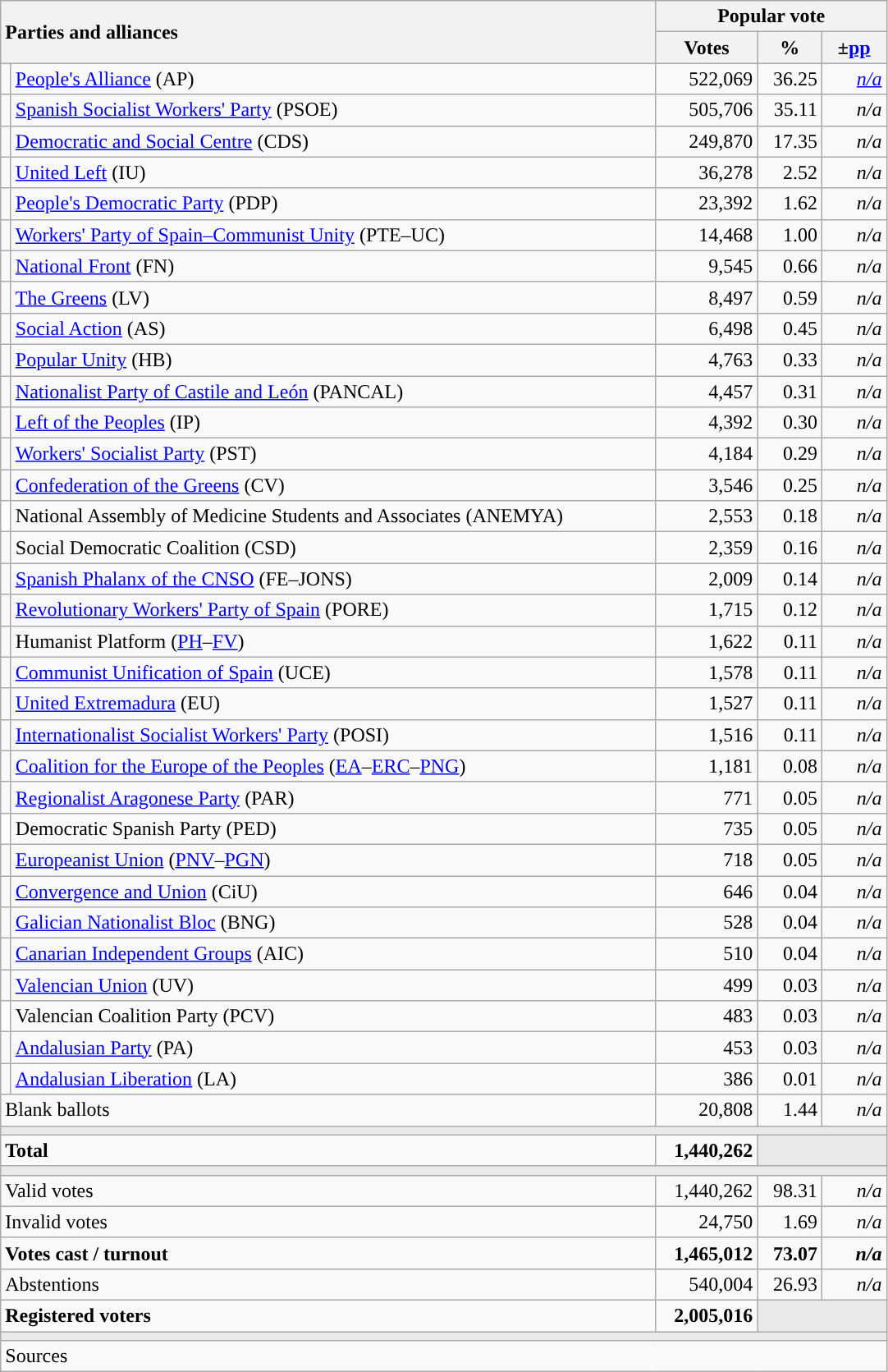<table class="wikitable" style="text-align:right">
<tr>
<th style="text-align:left;" rowspan="2" colspan="2" width="525">Parties and alliances</th>
<th colspan="3">Popular vote</th>
</tr>
<tr>
<th width="75">Votes</th>
<th width="45">%</th>
<th width="45">±<a href='#'>pp</a></th>
</tr>
<tr>
<td width="1" style="color:inherit;background:"></td>
<td align="left"><a href='#'>People's Alliance</a> (AP)</td>
<td>522,069</td>
<td>36.25</td>
<td><em><a href='#'>n/a</a></em></td>
</tr>
<tr>
<td style="color:inherit;background:"></td>
<td align="left"><a href='#'>Spanish Socialist Workers' Party</a> (PSOE)</td>
<td>505,706</td>
<td>35.11</td>
<td><em>n/a</em></td>
</tr>
<tr>
<td style="color:inherit;background:"></td>
<td align="left"><a href='#'>Democratic and Social Centre</a> (CDS)</td>
<td>249,870</td>
<td>17.35</td>
<td><em>n/a</em></td>
</tr>
<tr>
<td style="color:inherit;background:"></td>
<td align="left"><a href='#'>United Left</a> (IU)</td>
<td>36,278</td>
<td>2.52</td>
<td><em>n/a</em></td>
</tr>
<tr>
<td style="color:inherit;background:"></td>
<td align="left"><a href='#'>People's Democratic Party</a> (PDP)</td>
<td>23,392</td>
<td>1.62</td>
<td><em>n/a</em></td>
</tr>
<tr>
<td style="color:inherit;background:"></td>
<td align="left"><a href='#'>Workers' Party of Spain–Communist Unity</a> (PTE–UC)</td>
<td>14,468</td>
<td>1.00</td>
<td><em>n/a</em></td>
</tr>
<tr>
<td style="color:inherit;background:"></td>
<td align="left"><a href='#'>National Front</a> (FN)</td>
<td>9,545</td>
<td>0.66</td>
<td><em>n/a</em></td>
</tr>
<tr>
<td style="color:inherit;background:"></td>
<td align="left"><a href='#'>The Greens</a> (LV)</td>
<td>8,497</td>
<td>0.59</td>
<td><em>n/a</em></td>
</tr>
<tr>
<td style="color:inherit;background:"></td>
<td align="left"><a href='#'>Social Action</a> (AS)</td>
<td>6,498</td>
<td>0.45</td>
<td><em>n/a</em></td>
</tr>
<tr>
<td style="color:inherit;background:"></td>
<td align="left"><a href='#'>Popular Unity</a> (HB)</td>
<td>4,763</td>
<td>0.33</td>
<td><em>n/a</em></td>
</tr>
<tr>
<td style="color:inherit;background:"></td>
<td align="left"><a href='#'>Nationalist Party of Castile and León</a> (PANCAL)</td>
<td>4,457</td>
<td>0.31</td>
<td><em>n/a</em></td>
</tr>
<tr>
<td style="color:inherit;background:"></td>
<td align="left"><a href='#'>Left of the Peoples</a> (IP)</td>
<td>4,392</td>
<td>0.30</td>
<td><em>n/a</em></td>
</tr>
<tr>
<td style="color:inherit;background:"></td>
<td align="left"><a href='#'>Workers' Socialist Party</a> (PST)</td>
<td>4,184</td>
<td>0.29</td>
<td><em>n/a</em></td>
</tr>
<tr>
<td style="color:inherit;background:"></td>
<td align="left"><a href='#'>Confederation of the Greens</a> (CV)</td>
<td>3,546</td>
<td>0.25</td>
<td><em>n/a</em></td>
</tr>
<tr>
<td bgcolor="white"></td>
<td align="left">National Assembly of Medicine Students and Associates (ANEMYA)</td>
<td>2,553</td>
<td>0.18</td>
<td><em>n/a</em></td>
</tr>
<tr>
<td style="color:inherit;background:"></td>
<td align="left">Social Democratic Coalition (CSD)</td>
<td>2,359</td>
<td>0.16</td>
<td><em>n/a</em></td>
</tr>
<tr>
<td style="color:inherit;background:"></td>
<td align="left"><a href='#'>Spanish Phalanx of the CNSO</a> (FE–JONS)</td>
<td>2,009</td>
<td>0.14</td>
<td><em>n/a</em></td>
</tr>
<tr>
<td style="color:inherit;background:"></td>
<td align="left"><a href='#'>Revolutionary Workers' Party of Spain</a> (PORE)</td>
<td>1,715</td>
<td>0.12</td>
<td><em>n/a</em></td>
</tr>
<tr>
<td style="color:inherit;background:"></td>
<td align="left">Humanist Platform (<a href='#'>PH</a>–<a href='#'>FV</a>)</td>
<td>1,622</td>
<td>0.11</td>
<td><em>n/a</em></td>
</tr>
<tr>
<td style="color:inherit;background:"></td>
<td align="left"><a href='#'>Communist Unification of Spain</a> (UCE)</td>
<td>1,578</td>
<td>0.11</td>
<td><em>n/a</em></td>
</tr>
<tr>
<td style="color:inherit;background:"></td>
<td align="left"><a href='#'>United Extremadura</a> (EU)</td>
<td>1,527</td>
<td>0.11</td>
<td><em>n/a</em></td>
</tr>
<tr>
<td style="color:inherit;background:"></td>
<td align="left"><a href='#'>Internationalist Socialist Workers' Party</a> (POSI)</td>
<td>1,516</td>
<td>0.11</td>
<td><em>n/a</em></td>
</tr>
<tr>
<td style="color:inherit;background:"></td>
<td align="left"><a href='#'>Coalition for the Europe of the Peoples</a> (<a href='#'>EA</a>–<a href='#'>ERC</a>–<a href='#'>PNG</a>)</td>
<td>1,181</td>
<td>0.08</td>
<td><em>n/a</em></td>
</tr>
<tr>
<td style="color:inherit;background:"></td>
<td align="left"><a href='#'>Regionalist Aragonese Party</a> (PAR)</td>
<td>771</td>
<td>0.05</td>
<td><em>n/a</em></td>
</tr>
<tr>
<td bgcolor="white"></td>
<td align="left">Democratic Spanish Party (PED)</td>
<td>735</td>
<td>0.05</td>
<td><em>n/a</em></td>
</tr>
<tr>
<td style="color:inherit;background:"></td>
<td align="left"><a href='#'>Europeanist Union</a> (<a href='#'>PNV</a>–<a href='#'>PGN</a>)</td>
<td>718</td>
<td>0.05</td>
<td><em>n/a</em></td>
</tr>
<tr>
<td style="color:inherit;background:"></td>
<td align="left"><a href='#'>Convergence and Union</a> (CiU)</td>
<td>646</td>
<td>0.04</td>
<td><em>n/a</em></td>
</tr>
<tr>
<td style="color:inherit;background:"></td>
<td align="left"><a href='#'>Galician Nationalist Bloc</a> (BNG)</td>
<td>528</td>
<td>0.04</td>
<td><em>n/a</em></td>
</tr>
<tr>
<td style="color:inherit;background:"></td>
<td align="left"><a href='#'>Canarian Independent Groups</a> (AIC)</td>
<td>510</td>
<td>0.04</td>
<td><em>n/a</em></td>
</tr>
<tr>
<td style="color:inherit;background:"></td>
<td align="left"><a href='#'>Valencian Union</a> (UV)</td>
<td>499</td>
<td>0.03</td>
<td><em>n/a</em></td>
</tr>
<tr>
<td bgcolor="white"></td>
<td align="left">Valencian Coalition Party (PCV)</td>
<td>483</td>
<td>0.03</td>
<td><em>n/a</em></td>
</tr>
<tr>
<td style="color:inherit;background:"></td>
<td align="left"><a href='#'>Andalusian Party</a> (PA)</td>
<td>453</td>
<td>0.03</td>
<td><em>n/a</em></td>
</tr>
<tr>
<td style="color:inherit;background:"></td>
<td align="left"><a href='#'>Andalusian Liberation</a> (LA)</td>
<td>386</td>
<td>0.01</td>
<td><em>n/a</em></td>
</tr>
<tr>
<td align="left" colspan="2">Blank ballots</td>
<td>20,808</td>
<td>1.44</td>
<td><em>n/a</em></td>
</tr>
<tr>
<td colspan="5" bgcolor="#E9E9E9"></td>
</tr>
<tr style="font-weight:bold;">
<td align="left" colspan="2">Total</td>
<td>1,440,262</td>
<td bgcolor="#E9E9E9" colspan="2"></td>
</tr>
<tr>
<td colspan="5" bgcolor="#E9E9E9"></td>
</tr>
<tr>
<td align="left" colspan="2">Valid votes</td>
<td>1,440,262</td>
<td>98.31</td>
<td><em>n/a</em></td>
</tr>
<tr>
<td align="left" colspan="2">Invalid votes</td>
<td>24,750</td>
<td>1.69</td>
<td><em>n/a</em></td>
</tr>
<tr style="font-weight:bold;">
<td align="left" colspan="2">Votes cast / turnout</td>
<td>1,465,012</td>
<td>73.07</td>
<td><em>n/a</em></td>
</tr>
<tr>
<td align="left" colspan="2">Abstentions</td>
<td>540,004</td>
<td>26.93</td>
<td><em>n/a</em></td>
</tr>
<tr style="font-weight:bold;">
<td align="left" colspan="2">Registered voters</td>
<td>2,005,016</td>
<td bgcolor="#E9E9E9" colspan="2"></td>
</tr>
<tr>
<td colspan="5" bgcolor="#E9E9E9"></td>
</tr>
<tr>
<td align="left" colspan="5">Sources</td>
</tr>
</table>
